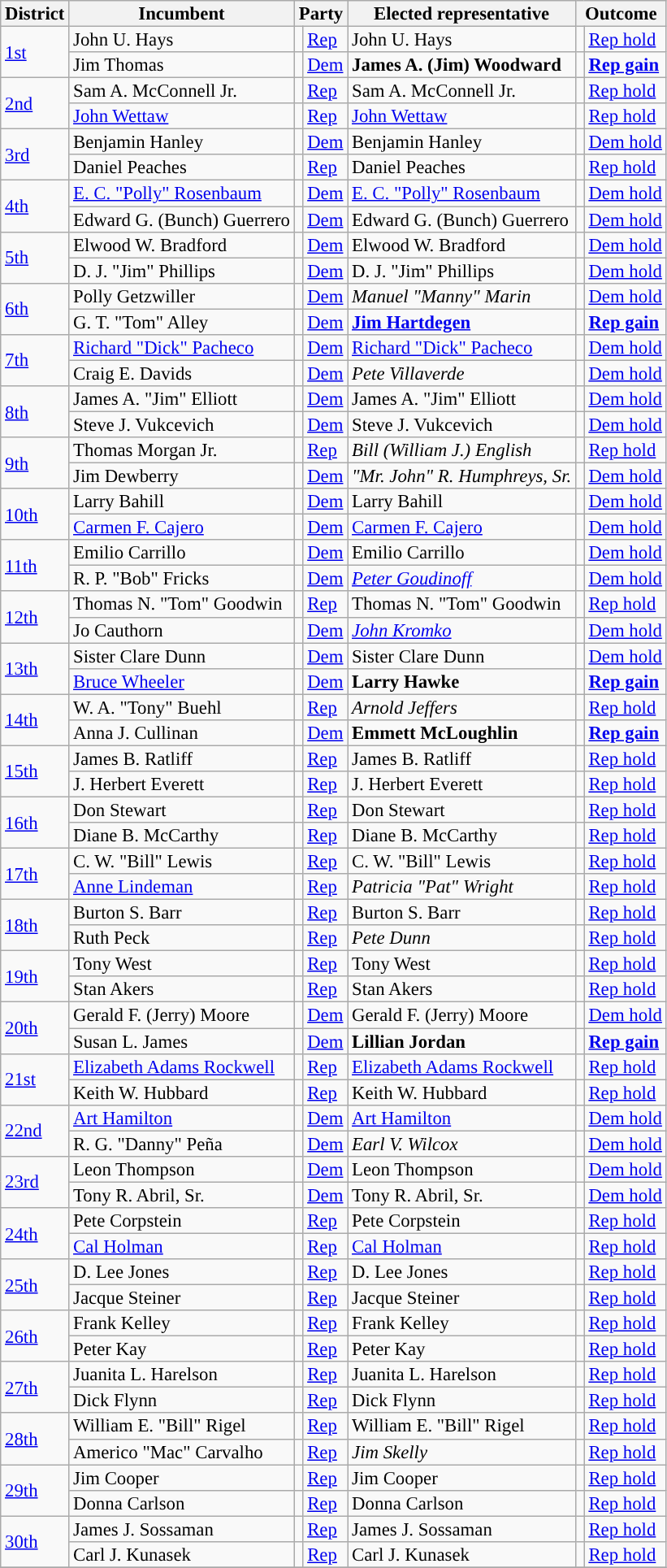<table class="sortable wikitable" style="font-size:95%;line-height:14px;">
<tr>
<th>District</th>
<th>Incumbent</th>
<th colspan="2">Party</th>
<th>Elected representative</th>
<th colspan="2">Outcome</th>
</tr>
<tr>
<td rowspan="2"><a href='#'>1st</a></td>
<td>John U. Hays</td>
<td style="background:"></td>
<td><a href='#'>Rep</a></td>
<td>John U. Hays</td>
<td style="background:"></td>
<td><a href='#'>Rep hold</a></td>
</tr>
<tr>
<td>Jim Thomas</td>
<td style="background:"></td>
<td><a href='#'>Dem</a></td>
<td><strong>James A. (Jim) Woodward</strong></td>
<td style="background:"></td>
<td><strong><a href='#'>Rep gain</a></strong></td>
</tr>
<tr>
<td rowspan="2"><a href='#'>2nd</a></td>
<td>Sam A. McConnell Jr.</td>
<td style="background:"></td>
<td><a href='#'>Rep</a></td>
<td>Sam A. McConnell Jr.</td>
<td style="background:"></td>
<td><a href='#'>Rep hold</a></td>
</tr>
<tr>
<td><a href='#'>John Wettaw</a></td>
<td style="background:"></td>
<td><a href='#'>Rep</a></td>
<td><a href='#'>John Wettaw</a></td>
<td style="background:"></td>
<td><a href='#'>Rep hold</a></td>
</tr>
<tr>
<td rowspan="2"><a href='#'>3rd</a></td>
<td>Benjamin Hanley</td>
<td style="background:"></td>
<td><a href='#'>Dem</a></td>
<td>Benjamin Hanley</td>
<td style="background:"></td>
<td><a href='#'>Dem hold</a></td>
</tr>
<tr>
<td>Daniel Peaches</td>
<td style="background:"></td>
<td><a href='#'>Rep</a></td>
<td>Daniel Peaches</td>
<td style="background:"></td>
<td><a href='#'>Rep hold</a></td>
</tr>
<tr>
<td rowspan="2"><a href='#'>4th</a></td>
<td><a href='#'>E. C. "Polly" Rosenbaum</a></td>
<td style="background:"></td>
<td><a href='#'>Dem</a></td>
<td><a href='#'>E. C. "Polly" Rosenbaum</a></td>
<td style="background:"></td>
<td><a href='#'>Dem hold</a></td>
</tr>
<tr>
<td>Edward G. (Bunch) Guerrero</td>
<td style="background:"></td>
<td><a href='#'>Dem</a></td>
<td>Edward G. (Bunch) Guerrero</td>
<td style="background:"></td>
<td><a href='#'>Dem hold</a></td>
</tr>
<tr>
<td rowspan="2"><a href='#'>5th</a></td>
<td>Elwood W. Bradford</td>
<td style="background:"></td>
<td><a href='#'>Dem</a></td>
<td>Elwood W. Bradford</td>
<td style="background:"></td>
<td><a href='#'>Dem hold</a></td>
</tr>
<tr>
<td>D. J. "Jim" Phillips</td>
<td style="background:"></td>
<td><a href='#'>Dem</a></td>
<td>D. J. "Jim" Phillips</td>
<td style="background:"></td>
<td><a href='#'>Dem hold</a></td>
</tr>
<tr>
<td rowspan="2"><a href='#'>6th</a></td>
<td>Polly Getzwiller</td>
<td style="background:"></td>
<td><a href='#'>Dem</a></td>
<td><em>Manuel "Manny" Marin</em></td>
<td style="background:"></td>
<td><a href='#'>Dem hold</a></td>
</tr>
<tr>
<td>G. T. "Tom" Alley</td>
<td style="background:"></td>
<td><a href='#'>Dem</a></td>
<td><strong><a href='#'>Jim Hartdegen</a></strong></td>
<td style="background:"></td>
<td><strong><a href='#'>Rep gain</a></strong></td>
</tr>
<tr>
<td rowspan="2"><a href='#'>7th</a></td>
<td><a href='#'>Richard "Dick" Pacheco</a></td>
<td style="background:"></td>
<td><a href='#'>Dem</a></td>
<td><a href='#'>Richard "Dick" Pacheco</a></td>
<td style="background:"></td>
<td><a href='#'>Dem hold</a></td>
</tr>
<tr>
<td>Craig E. Davids</td>
<td style="background:"></td>
<td><a href='#'>Dem</a></td>
<td><em>Pete Villaverde</em></td>
<td style="background:"></td>
<td><a href='#'>Dem hold</a></td>
</tr>
<tr>
<td rowspan="2"><a href='#'>8th</a></td>
<td>James A. "Jim" Elliott</td>
<td style="background:"></td>
<td><a href='#'>Dem</a></td>
<td>James A. "Jim" Elliott</td>
<td style="background:"></td>
<td><a href='#'>Dem hold</a></td>
</tr>
<tr>
<td>Steve J. Vukcevich</td>
<td style="background:"></td>
<td><a href='#'>Dem</a></td>
<td>Steve J. Vukcevich</td>
<td style="background:"></td>
<td><a href='#'>Dem hold</a></td>
</tr>
<tr>
<td rowspan="2"><a href='#'>9th</a></td>
<td>Thomas Morgan Jr.</td>
<td style="background:"></td>
<td><a href='#'>Rep</a></td>
<td><em>Bill (William J.) English</em></td>
<td style="background:"></td>
<td><a href='#'>Rep hold</a></td>
</tr>
<tr>
<td>Jim Dewberry</td>
<td style="background:"></td>
<td><a href='#'>Dem</a></td>
<td><em>"Mr. John" R. Humphreys, Sr.</em></td>
<td style="background:"></td>
<td><a href='#'>Dem hold</a></td>
</tr>
<tr>
<td rowspan="2"><a href='#'>10th</a></td>
<td>Larry Bahill</td>
<td style="background:"></td>
<td><a href='#'>Dem</a></td>
<td>Larry Bahill</td>
<td style="background:"></td>
<td><a href='#'>Dem hold</a></td>
</tr>
<tr>
<td><a href='#'>Carmen F. Cajero</a></td>
<td style="background:"></td>
<td><a href='#'>Dem</a></td>
<td><a href='#'>Carmen F. Cajero</a></td>
<td style="background:"></td>
<td><a href='#'>Dem hold</a></td>
</tr>
<tr>
<td rowspan="2"><a href='#'>11th</a></td>
<td>Emilio Carrillo</td>
<td style="background:"></td>
<td><a href='#'>Dem</a></td>
<td>Emilio Carrillo</td>
<td style="background:"></td>
<td><a href='#'>Dem hold</a></td>
</tr>
<tr>
<td>R. P. "Bob" Fricks</td>
<td style="background:"></td>
<td><a href='#'>Dem</a></td>
<td><em><a href='#'>Peter Goudinoff</a></em></td>
<td style="background:"></td>
<td><a href='#'>Dem hold</a></td>
</tr>
<tr>
<td rowspan="2"><a href='#'>12th</a></td>
<td>Thomas N. "Tom" Goodwin</td>
<td style="background:"></td>
<td><a href='#'>Rep</a></td>
<td>Thomas N. "Tom" Goodwin</td>
<td style="background:"></td>
<td><a href='#'>Rep hold</a></td>
</tr>
<tr>
<td>Jo Cauthorn</td>
<td style="background:"></td>
<td><a href='#'>Dem</a></td>
<td><em><a href='#'>John Kromko</a></em></td>
<td style="background:"></td>
<td><a href='#'>Dem hold</a></td>
</tr>
<tr>
<td rowspan="2"><a href='#'>13th</a></td>
<td>Sister Clare Dunn</td>
<td style="background:"></td>
<td><a href='#'>Dem</a></td>
<td>Sister Clare Dunn</td>
<td style="background:"></td>
<td><a href='#'>Dem hold</a></td>
</tr>
<tr>
<td><a href='#'>Bruce Wheeler</a></td>
<td style="background:"></td>
<td><a href='#'>Dem</a></td>
<td><strong>Larry Hawke</strong></td>
<td style="background:"></td>
<td><strong><a href='#'>Rep gain</a></strong></td>
</tr>
<tr>
<td rowspan="2"><a href='#'>14th</a></td>
<td>W. A. "Tony" Buehl</td>
<td style="background:"></td>
<td><a href='#'>Rep</a></td>
<td><em>Arnold Jeffers</em></td>
<td style="background:"></td>
<td><a href='#'>Rep hold</a></td>
</tr>
<tr>
<td>Anna J. Cullinan</td>
<td style="background:"></td>
<td><a href='#'>Dem</a></td>
<td><strong>Emmett McLoughlin</strong></td>
<td style="background:"></td>
<td><strong><a href='#'>Rep gain</a></strong></td>
</tr>
<tr>
<td rowspan="2"><a href='#'>15th</a></td>
<td>James B. Ratliff</td>
<td style="background:"></td>
<td><a href='#'>Rep</a></td>
<td>James B. Ratliff</td>
<td style="background:"></td>
<td><a href='#'>Rep hold</a></td>
</tr>
<tr>
<td>J. Herbert Everett</td>
<td style="background:"></td>
<td><a href='#'>Rep</a></td>
<td>J. Herbert Everett</td>
<td style="background:"></td>
<td><a href='#'>Rep hold</a></td>
</tr>
<tr>
<td rowspan="2"><a href='#'>16th</a></td>
<td>Don Stewart</td>
<td style="background:"></td>
<td><a href='#'>Rep</a></td>
<td>Don Stewart</td>
<td style="background:"></td>
<td><a href='#'>Rep hold</a></td>
</tr>
<tr>
<td>Diane B. McCarthy</td>
<td style="background:"></td>
<td><a href='#'>Rep</a></td>
<td>Diane B. McCarthy</td>
<td style="background:"></td>
<td><a href='#'>Rep hold</a></td>
</tr>
<tr>
<td rowspan="2"><a href='#'>17th</a></td>
<td>C. W. "Bill" Lewis</td>
<td style="background:"></td>
<td><a href='#'>Rep</a></td>
<td>C. W. "Bill" Lewis</td>
<td style="background:"></td>
<td><a href='#'>Rep hold</a></td>
</tr>
<tr>
<td><a href='#'>Anne Lindeman</a></td>
<td style="background:"></td>
<td><a href='#'>Rep</a></td>
<td><em>Patricia "Pat" Wright</em></td>
<td style="background:"></td>
<td><a href='#'>Rep hold</a></td>
</tr>
<tr>
<td rowspan="2"><a href='#'>18th</a></td>
<td>Burton S. Barr</td>
<td style="background:"></td>
<td><a href='#'>Rep</a></td>
<td>Burton S. Barr</td>
<td style="background:"></td>
<td><a href='#'>Rep hold</a></td>
</tr>
<tr>
<td>Ruth Peck</td>
<td style="background:"></td>
<td><a href='#'>Rep</a></td>
<td><em>Pete Dunn</em></td>
<td style="background:"></td>
<td><a href='#'>Rep hold</a></td>
</tr>
<tr>
<td rowspan="2"><a href='#'>19th</a></td>
<td>Tony West</td>
<td style="background:"></td>
<td><a href='#'>Rep</a></td>
<td>Tony West</td>
<td style="background:"></td>
<td><a href='#'>Rep hold</a></td>
</tr>
<tr>
<td>Stan Akers</td>
<td style="background:"></td>
<td><a href='#'>Rep</a></td>
<td>Stan Akers</td>
<td style="background:"></td>
<td><a href='#'>Rep hold</a></td>
</tr>
<tr>
<td rowspan="2"><a href='#'>20th</a></td>
<td>Gerald F. (Jerry) Moore</td>
<td style="background:"></td>
<td><a href='#'>Dem</a></td>
<td>Gerald F. (Jerry) Moore</td>
<td style="background:"></td>
<td><a href='#'>Dem hold</a></td>
</tr>
<tr>
<td>Susan L. James</td>
<td style="background:"></td>
<td><a href='#'>Dem</a></td>
<td><strong>Lillian Jordan</strong></td>
<td style="background:"></td>
<td><strong><a href='#'>Rep gain</a></strong></td>
</tr>
<tr>
<td rowspan="2"><a href='#'>21st</a></td>
<td><a href='#'>Elizabeth Adams Rockwell</a></td>
<td style="background:"></td>
<td><a href='#'>Rep</a></td>
<td><a href='#'>Elizabeth Adams Rockwell</a></td>
<td style="background:"></td>
<td><a href='#'>Rep hold</a></td>
</tr>
<tr>
<td>Keith W. Hubbard</td>
<td style="background:"></td>
<td><a href='#'>Rep</a></td>
<td>Keith W. Hubbard</td>
<td style="background:"></td>
<td><a href='#'>Rep hold</a></td>
</tr>
<tr>
<td rowspan="2"><a href='#'>22nd</a></td>
<td><a href='#'>Art Hamilton</a></td>
<td style="background:"></td>
<td><a href='#'>Dem</a></td>
<td><a href='#'>Art Hamilton</a></td>
<td style="background:"></td>
<td><a href='#'>Dem hold</a></td>
</tr>
<tr>
<td>R. G. "Danny" Peña</td>
<td style="background:"></td>
<td><a href='#'>Dem</a></td>
<td><em>Earl V. Wilcox</em></td>
<td style="background:"></td>
<td><a href='#'>Dem hold</a></td>
</tr>
<tr>
<td rowspan="2"><a href='#'>23rd</a></td>
<td>Leon Thompson</td>
<td style="background:"></td>
<td><a href='#'>Dem</a></td>
<td>Leon Thompson</td>
<td style="background:"></td>
<td><a href='#'>Dem hold</a></td>
</tr>
<tr>
<td>Tony R. Abril, Sr.</td>
<td style="background:"></td>
<td><a href='#'>Dem</a></td>
<td>Tony R. Abril, Sr.</td>
<td style="background:"></td>
<td><a href='#'>Dem hold</a></td>
</tr>
<tr>
<td rowspan="2"><a href='#'>24th</a></td>
<td>Pete Corpstein</td>
<td style="background:"></td>
<td><a href='#'>Rep</a></td>
<td>Pete Corpstein</td>
<td style="background:"></td>
<td><a href='#'>Rep hold</a></td>
</tr>
<tr>
<td><a href='#'>Cal Holman</a></td>
<td style="background:"></td>
<td><a href='#'>Rep</a></td>
<td><a href='#'>Cal Holman</a></td>
<td style="background:"></td>
<td><a href='#'>Rep hold</a></td>
</tr>
<tr>
<td rowspan="2"><a href='#'>25th</a></td>
<td>D. Lee Jones</td>
<td style="background:"></td>
<td><a href='#'>Rep</a></td>
<td>D. Lee Jones</td>
<td style="background:"></td>
<td><a href='#'>Rep hold</a></td>
</tr>
<tr>
<td>Jacque Steiner</td>
<td style="background:"></td>
<td><a href='#'>Rep</a></td>
<td>Jacque Steiner</td>
<td style="background:"></td>
<td><a href='#'>Rep hold</a></td>
</tr>
<tr>
<td rowspan="2"><a href='#'>26th</a></td>
<td>Frank Kelley</td>
<td style="background:"></td>
<td><a href='#'>Rep</a></td>
<td>Frank Kelley</td>
<td style="background:"></td>
<td><a href='#'>Rep hold</a></td>
</tr>
<tr>
<td>Peter Kay</td>
<td style="background:"></td>
<td><a href='#'>Rep</a></td>
<td>Peter Kay</td>
<td style="background:"></td>
<td><a href='#'>Rep hold</a></td>
</tr>
<tr>
<td rowspan="2"><a href='#'>27th</a></td>
<td>Juanita L. Harelson</td>
<td style="background:"></td>
<td><a href='#'>Rep</a></td>
<td>Juanita L. Harelson</td>
<td style="background:"></td>
<td><a href='#'>Rep hold</a></td>
</tr>
<tr>
<td>Dick Flynn</td>
<td style="background:"></td>
<td><a href='#'>Rep</a></td>
<td>Dick Flynn</td>
<td style="background:"></td>
<td><a href='#'>Rep hold</a></td>
</tr>
<tr>
<td rowspan="2"><a href='#'>28th</a></td>
<td>William E. "Bill" Rigel</td>
<td style="background:"></td>
<td><a href='#'>Rep</a></td>
<td>William E. "Bill" Rigel</td>
<td style="background:"></td>
<td><a href='#'>Rep hold</a></td>
</tr>
<tr>
<td>Americo "Mac" Carvalho</td>
<td style="background:"></td>
<td><a href='#'>Rep</a></td>
<td><em>Jim Skelly</em></td>
<td style="background:"></td>
<td><a href='#'>Rep hold</a></td>
</tr>
<tr>
<td rowspan="2"><a href='#'>29th</a></td>
<td>Jim Cooper</td>
<td style="background:"></td>
<td><a href='#'>Rep</a></td>
<td>Jim Cooper</td>
<td style="background:"></td>
<td><a href='#'>Rep hold</a></td>
</tr>
<tr>
<td>Donna Carlson</td>
<td style="background:"></td>
<td><a href='#'>Rep</a></td>
<td>Donna Carlson</td>
<td style="background:"></td>
<td><a href='#'>Rep hold</a></td>
</tr>
<tr>
<td rowspan="2"><a href='#'>30th</a></td>
<td>James J. Sossaman</td>
<td style="background:"></td>
<td><a href='#'>Rep</a></td>
<td>James J. Sossaman</td>
<td style="background:"></td>
<td><a href='#'>Rep hold</a></td>
</tr>
<tr>
<td>Carl J. Kunasek</td>
<td style="background:"></td>
<td><a href='#'>Rep</a></td>
<td>Carl J. Kunasek</td>
<td style="background:"></td>
<td><a href='#'>Rep hold</a></td>
</tr>
<tr>
</tr>
</table>
